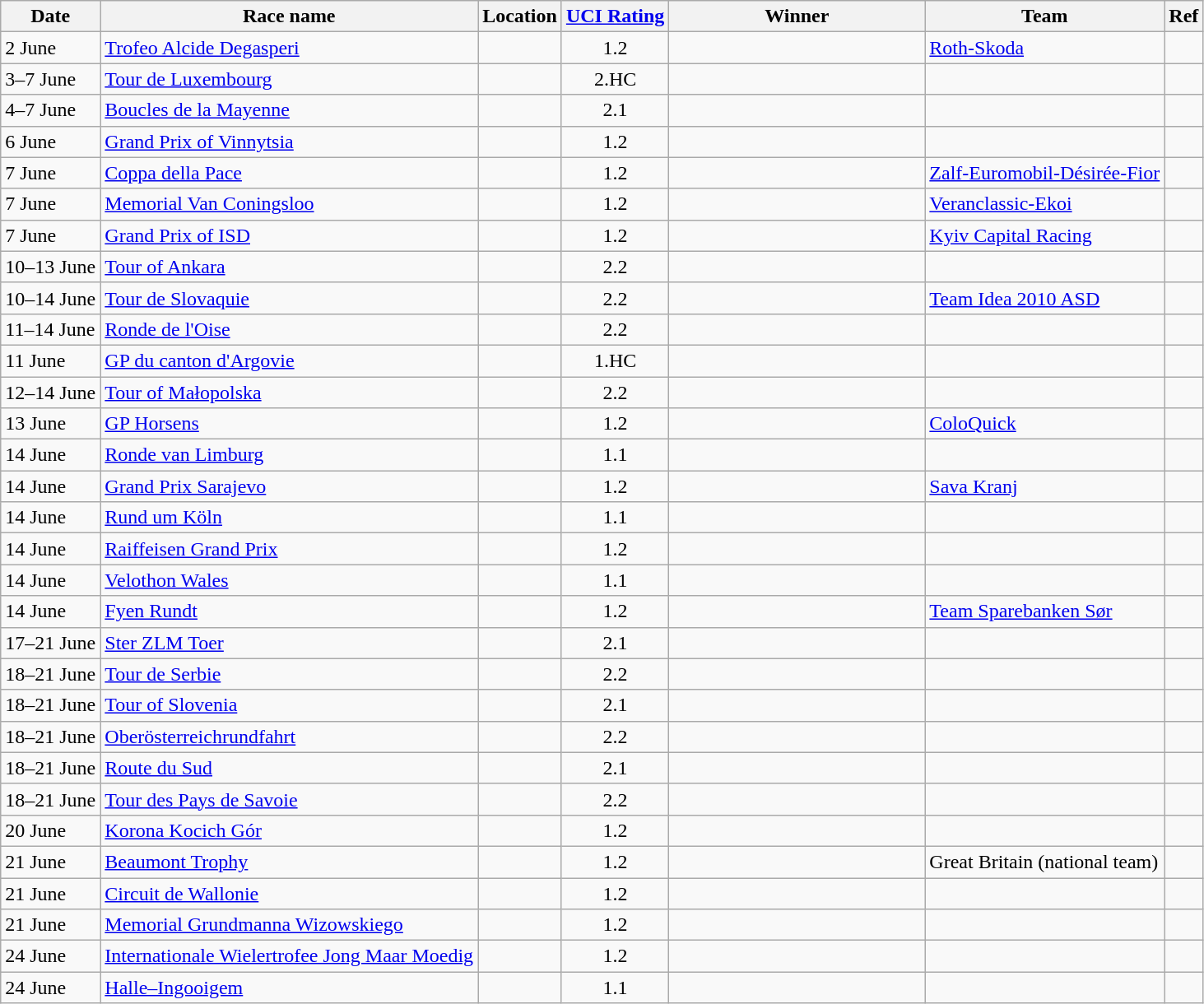<table class="wikitable sortable">
<tr>
<th>Date</th>
<th>Race name</th>
<th>Location</th>
<th><a href='#'>UCI Rating</a></th>
<th width=200px>Winner</th>
<th>Team</th>
<th>Ref</th>
</tr>
<tr>
<td>2 June</td>
<td><a href='#'>Trofeo Alcide Degasperi</a></td>
<td></td>
<td align=center>1.2</td>
<td></td>
<td><a href='#'>Roth-Skoda</a></td>
<td align=center></td>
</tr>
<tr>
<td>3–7 June</td>
<td><a href='#'>Tour de Luxembourg</a></td>
<td></td>
<td align=center>2.HC</td>
<td></td>
<td></td>
<td align=center></td>
</tr>
<tr>
<td>4–7 June</td>
<td><a href='#'>Boucles de la Mayenne</a></td>
<td></td>
<td align=center>2.1</td>
<td></td>
<td></td>
<td align=center></td>
</tr>
<tr>
<td>6 June</td>
<td><a href='#'>Grand Prix of Vinnytsia</a></td>
<td></td>
<td align=center>1.2</td>
<td></td>
<td></td>
<td align=center></td>
</tr>
<tr>
<td>7 June</td>
<td><a href='#'>Coppa della Pace</a></td>
<td></td>
<td align=center>1.2</td>
<td></td>
<td><a href='#'>Zalf-Euromobil-Désirée-Fior</a></td>
<td align=center></td>
</tr>
<tr>
<td>7 June</td>
<td><a href='#'>Memorial Van Coningsloo</a></td>
<td></td>
<td align=center>1.2</td>
<td></td>
<td><a href='#'>Veranclassic-Ekoi</a></td>
<td align=center></td>
</tr>
<tr>
<td>7 June</td>
<td><a href='#'>Grand Prix of ISD</a></td>
<td></td>
<td align=center>1.2</td>
<td></td>
<td><a href='#'>Kyiv Capital Racing</a></td>
<td align=center></td>
</tr>
<tr>
<td>10–13 June</td>
<td><a href='#'>Tour of Ankara</a></td>
<td></td>
<td align=center>2.2</td>
<td></td>
<td></td>
<td align=center></td>
</tr>
<tr>
<td>10–14 June</td>
<td><a href='#'>Tour de Slovaquie</a></td>
<td></td>
<td align=center>2.2</td>
<td></td>
<td><a href='#'>Team Idea 2010 ASD</a></td>
<td align=center></td>
</tr>
<tr>
<td>11–14 June</td>
<td><a href='#'>Ronde de l'Oise</a></td>
<td></td>
<td align=center>2.2</td>
<td></td>
<td></td>
<td align=center></td>
</tr>
<tr>
<td>11 June</td>
<td><a href='#'>GP du canton d'Argovie</a></td>
<td></td>
<td align=center>1.HC</td>
<td></td>
<td></td>
<td align=center></td>
</tr>
<tr>
<td>12–14 June</td>
<td><a href='#'>Tour of Małopolska</a></td>
<td></td>
<td align=center>2.2</td>
<td></td>
<td></td>
<td align=center></td>
</tr>
<tr>
<td>13 June</td>
<td><a href='#'>GP Horsens</a></td>
<td></td>
<td align=center>1.2</td>
<td></td>
<td><a href='#'>ColoQuick</a></td>
<td align=center></td>
</tr>
<tr>
<td>14 June</td>
<td><a href='#'>Ronde van Limburg</a></td>
<td></td>
<td align=center>1.1</td>
<td></td>
<td></td>
<td align=center></td>
</tr>
<tr>
<td>14 June</td>
<td><a href='#'>Grand Prix Sarajevo</a></td>
<td></td>
<td align=center>1.2</td>
<td></td>
<td><a href='#'>Sava Kranj</a></td>
<td align=center></td>
</tr>
<tr>
<td>14 June</td>
<td><a href='#'>Rund um Köln</a></td>
<td></td>
<td align=center>1.1</td>
<td></td>
<td></td>
<td align=center></td>
</tr>
<tr>
<td>14 June</td>
<td><a href='#'>Raiffeisen Grand Prix</a></td>
<td></td>
<td align=center>1.2</td>
<td></td>
<td></td>
<td align=center></td>
</tr>
<tr>
<td>14 June</td>
<td><a href='#'>Velothon Wales</a></td>
<td></td>
<td align=center>1.1</td>
<td></td>
<td></td>
<td align=center></td>
</tr>
<tr>
<td>14 June</td>
<td><a href='#'>Fyen Rundt</a></td>
<td></td>
<td align=center>1.2</td>
<td></td>
<td><a href='#'>Team Sparebanken Sør</a></td>
<td align=center></td>
</tr>
<tr>
<td>17–21 June</td>
<td><a href='#'>Ster ZLM Toer</a></td>
<td></td>
<td align=center>2.1</td>
<td></td>
<td></td>
<td align=center></td>
</tr>
<tr>
<td>18–21 June</td>
<td><a href='#'>Tour de Serbie</a></td>
<td></td>
<td align=center>2.2</td>
<td></td>
<td></td>
<td align=center></td>
</tr>
<tr>
<td>18–21 June</td>
<td><a href='#'>Tour of Slovenia</a></td>
<td></td>
<td align=center>2.1</td>
<td></td>
<td></td>
<td align=center></td>
</tr>
<tr>
<td>18–21 June</td>
<td><a href='#'>Oberösterreichrundfahrt</a></td>
<td></td>
<td align=center>2.2</td>
<td></td>
<td></td>
<td align=center></td>
</tr>
<tr>
<td>18–21 June</td>
<td><a href='#'>Route du Sud</a></td>
<td></td>
<td align=center>2.1</td>
<td></td>
<td></td>
<td align=center></td>
</tr>
<tr>
<td>18–21 June</td>
<td><a href='#'>Tour des Pays de Savoie</a></td>
<td></td>
<td align=center>2.2</td>
<td></td>
<td></td>
<td align=center></td>
</tr>
<tr>
<td>20 June</td>
<td><a href='#'>Korona Kocich Gór</a></td>
<td></td>
<td align=center>1.2</td>
<td></td>
<td></td>
<td align=center></td>
</tr>
<tr>
<td>21 June</td>
<td><a href='#'>Beaumont Trophy</a></td>
<td></td>
<td align=center>1.2</td>
<td></td>
<td>Great Britain (national team)</td>
<td align=center></td>
</tr>
<tr>
<td>21 June</td>
<td><a href='#'>Circuit de Wallonie</a></td>
<td></td>
<td align=center>1.2</td>
<td></td>
<td></td>
<td align=center></td>
</tr>
<tr>
<td>21 June</td>
<td><a href='#'>Memorial Grundmanna Wizowskiego</a></td>
<td></td>
<td align=center>1.2</td>
<td></td>
<td></td>
<td align=center></td>
</tr>
<tr>
<td>24 June</td>
<td><a href='#'>Internationale Wielertrofee Jong Maar Moedig</a></td>
<td></td>
<td align=center>1.2</td>
<td></td>
<td></td>
<td align=center></td>
</tr>
<tr>
<td>24 June</td>
<td><a href='#'>Halle–Ingooigem</a></td>
<td></td>
<td align=center>1.1</td>
<td></td>
<td></td>
<td align=center></td>
</tr>
</table>
